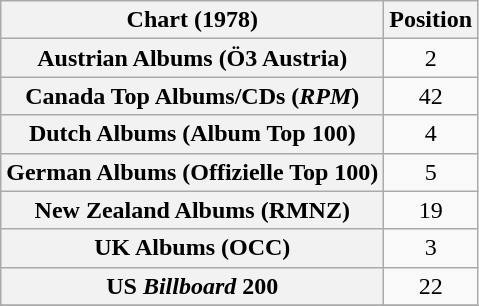<table class="wikitable sortable plainrowheaders" style="text-align:center">
<tr>
<th scope="col">Chart (1978)</th>
<th scope="col">Position</th>
</tr>
<tr>
<th scope="row">Austrian Albums (Ö3 Austria)</th>
<td>2</td>
</tr>
<tr>
<th scope="row">Canada Top Albums/CDs (<em>RPM</em>)</th>
<td>42</td>
</tr>
<tr>
<th scope="row">Dutch Albums (Album Top 100)</th>
<td>4</td>
</tr>
<tr>
<th scope="row">German Albums (Offizielle Top 100)</th>
<td>5</td>
</tr>
<tr>
<th scope="row">New Zealand Albums (RMNZ)</th>
<td>19</td>
</tr>
<tr>
<th scope="row">UK Albums (OCC)</th>
<td>3</td>
</tr>
<tr>
<th scope="row">US <em>Billboard</em> 200</th>
<td>22</td>
</tr>
<tr>
</tr>
</table>
